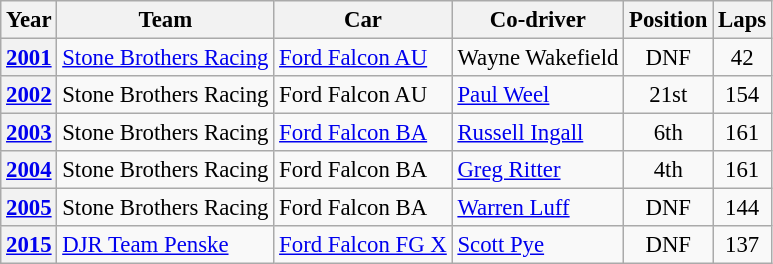<table class="wikitable" style="font-size: 95%;">
<tr>
<th>Year</th>
<th>Team</th>
<th>Car</th>
<th>Co-driver</th>
<th>Position</th>
<th>Laps</th>
</tr>
<tr>
<th><a href='#'>2001</a></th>
<td><a href='#'>Stone Brothers Racing</a></td>
<td><a href='#'>Ford Falcon AU</a></td>
<td> Wayne Wakefield</td>
<td align="center">DNF</td>
<td align="center">42</td>
</tr>
<tr>
<th><a href='#'>2002</a></th>
<td>Stone Brothers Racing</td>
<td>Ford Falcon AU</td>
<td> <a href='#'>Paul Weel</a></td>
<td align="center">21st</td>
<td align="center">154</td>
</tr>
<tr>
<th><a href='#'>2003</a></th>
<td>Stone Brothers Racing</td>
<td><a href='#'>Ford Falcon BA</a></td>
<td> <a href='#'>Russell Ingall</a></td>
<td align="center">6th</td>
<td align="center">161</td>
</tr>
<tr>
<th><a href='#'>2004</a></th>
<td>Stone Brothers Racing</td>
<td>Ford Falcon BA</td>
<td> <a href='#'>Greg Ritter</a></td>
<td align="center">4th</td>
<td align="center">161</td>
</tr>
<tr>
<th><a href='#'>2005</a></th>
<td>Stone Brothers Racing</td>
<td>Ford Falcon BA</td>
<td> <a href='#'>Warren Luff</a></td>
<td align="center">DNF</td>
<td align="center">144</td>
</tr>
<tr>
<th><a href='#'>2015</a></th>
<td><a href='#'>DJR Team Penske</a></td>
<td><a href='#'>Ford Falcon FG X</a></td>
<td> <a href='#'>Scott Pye</a></td>
<td align="center">DNF</td>
<td align="center">137</td>
</tr>
</table>
